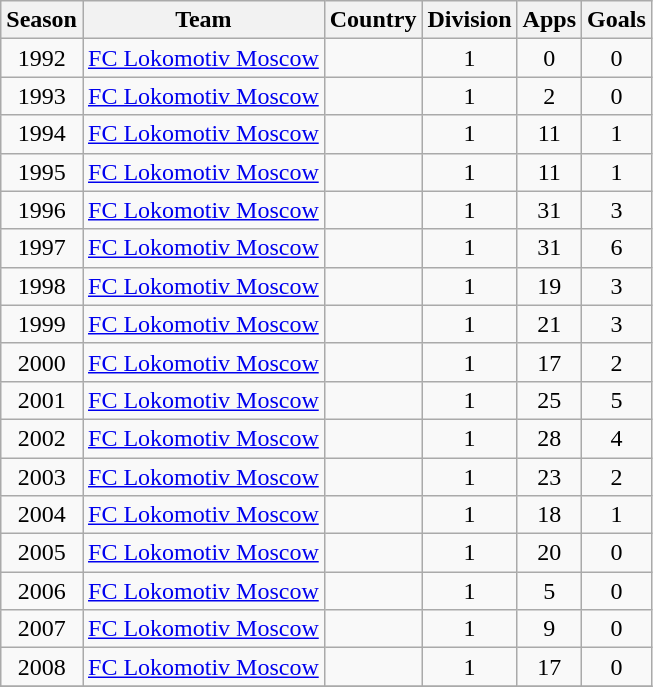<table class="wikitable" style="text-align: center;">
<tr>
<th>Season</th>
<th>Team</th>
<th>Country</th>
<th>Division</th>
<th>Apps</th>
<th>Goals</th>
</tr>
<tr>
<td>1992</td>
<td align="left"><a href='#'>FC Lokomotiv Moscow</a></td>
<td align="left"></td>
<td>1</td>
<td>0</td>
<td>0</td>
</tr>
<tr>
<td>1993</td>
<td align="left"><a href='#'>FC Lokomotiv Moscow</a></td>
<td align="left"></td>
<td>1</td>
<td>2</td>
<td>0</td>
</tr>
<tr>
<td>1994</td>
<td align="left"><a href='#'>FC Lokomotiv Moscow</a></td>
<td align="left"></td>
<td>1</td>
<td>11</td>
<td>1</td>
</tr>
<tr>
<td>1995</td>
<td align="left"><a href='#'>FC Lokomotiv Moscow</a></td>
<td align="left"></td>
<td>1</td>
<td>11</td>
<td>1</td>
</tr>
<tr>
<td>1996</td>
<td align="left"><a href='#'>FC Lokomotiv Moscow</a></td>
<td align="left"></td>
<td>1</td>
<td>31</td>
<td>3</td>
</tr>
<tr>
<td>1997</td>
<td align="left"><a href='#'>FC Lokomotiv Moscow</a></td>
<td align="left"></td>
<td>1</td>
<td>31</td>
<td>6</td>
</tr>
<tr>
<td>1998</td>
<td align="left"><a href='#'>FC Lokomotiv Moscow</a></td>
<td align="left"></td>
<td>1</td>
<td>19</td>
<td>3</td>
</tr>
<tr>
<td>1999</td>
<td align="left"><a href='#'>FC Lokomotiv Moscow</a></td>
<td align="left"></td>
<td>1</td>
<td>21</td>
<td>3</td>
</tr>
<tr>
<td>2000</td>
<td align="left"><a href='#'>FC Lokomotiv Moscow</a></td>
<td align="left"></td>
<td>1</td>
<td>17</td>
<td>2</td>
</tr>
<tr>
<td>2001</td>
<td align="left"><a href='#'>FC Lokomotiv Moscow</a></td>
<td align="left"></td>
<td>1</td>
<td>25</td>
<td>5</td>
</tr>
<tr>
<td>2002</td>
<td align="left"><a href='#'>FC Lokomotiv Moscow</a></td>
<td align="left"></td>
<td>1</td>
<td>28</td>
<td>4</td>
</tr>
<tr>
<td>2003</td>
<td align="left"><a href='#'>FC Lokomotiv Moscow</a></td>
<td align="left"></td>
<td>1</td>
<td>23</td>
<td>2</td>
</tr>
<tr>
<td>2004</td>
<td align="left"><a href='#'>FC Lokomotiv Moscow</a></td>
<td align="left"></td>
<td>1</td>
<td>18</td>
<td>1</td>
</tr>
<tr>
<td>2005</td>
<td align="left"><a href='#'>FC Lokomotiv Moscow</a></td>
<td align="left"></td>
<td>1</td>
<td>20</td>
<td>0</td>
</tr>
<tr>
<td>2006</td>
<td align="left"><a href='#'>FC Lokomotiv Moscow</a></td>
<td align="left"></td>
<td>1</td>
<td>5</td>
<td>0</td>
</tr>
<tr>
<td>2007</td>
<td align="left"><a href='#'>FC Lokomotiv Moscow</a></td>
<td align="left"></td>
<td>1</td>
<td>9</td>
<td>0</td>
</tr>
<tr>
<td>2008</td>
<td align="left"><a href='#'>FC Lokomotiv Moscow</a></td>
<td align="left"></td>
<td>1</td>
<td>17</td>
<td>0</td>
</tr>
<tr>
</tr>
</table>
